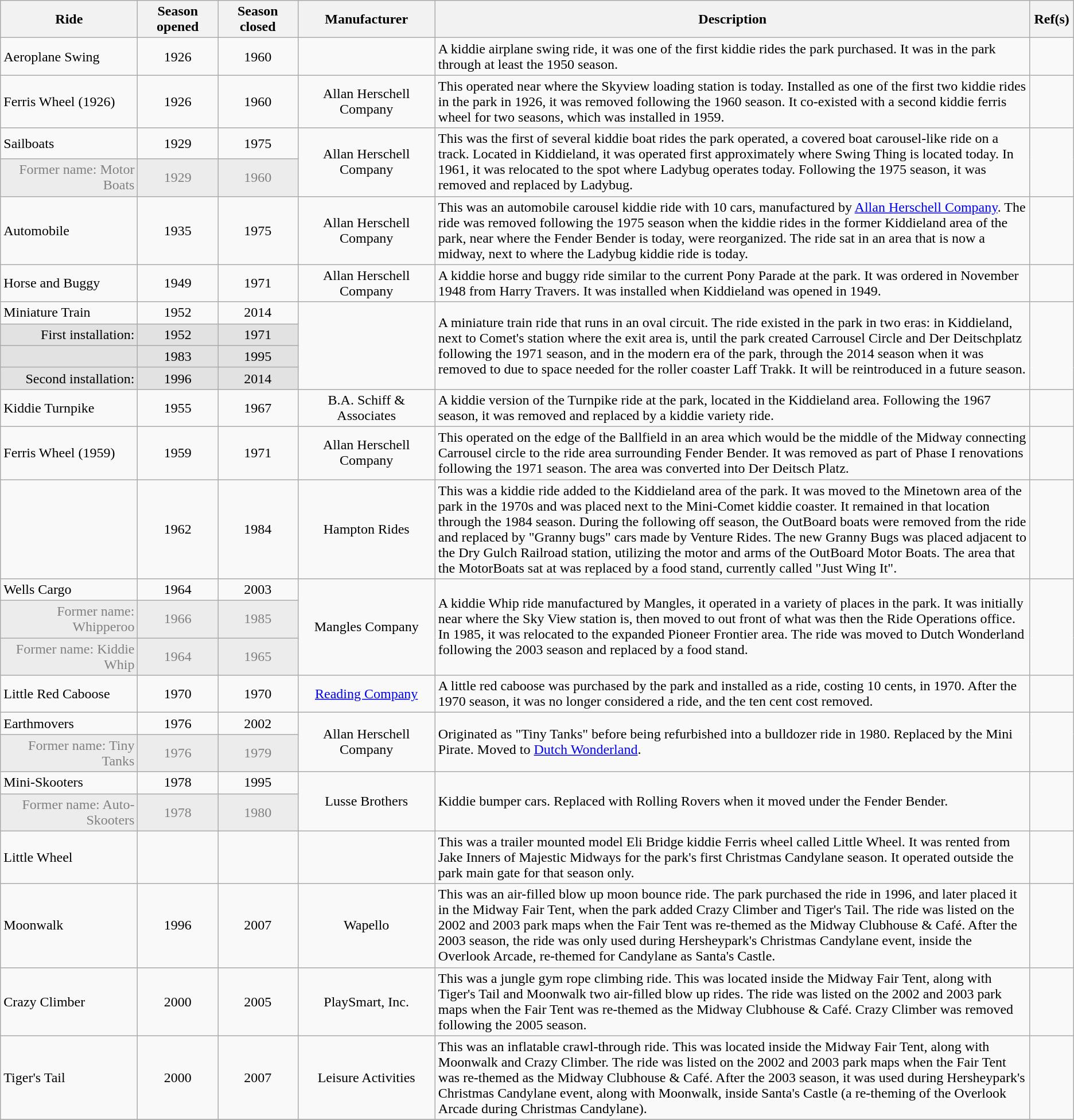<table class="wikitable sortable" border="1">
<tr>
<th width=12%>Ride</th>
<th width=7%>Season opened</th>
<th width=7%>Season closed</th>
<th width=12%>Manufacturer</th>
<th width=52% class="unsortable">Description</th>
<th width=3% class="unsortable">Ref(s)</th>
</tr>
<tr>
<td>Aeroplane Swing</td>
<td align=center>1926</td>
<td align=center>1960</td>
<td align=center></td>
<td>A kiddie airplane swing ride, it was one of the first kiddie rides the park purchased. It was in the park through at least the 1950 season.</td>
<td></td>
</tr>
<tr>
<td>Ferris Wheel (1926)</td>
<td align=center>1926</td>
<td align=center>1960</td>
<td align=center>Allan Herschell Company</td>
<td>This operated near where the Skyview loading station is today. Installed as one of the first two kiddie rides in the park in 1926, it was removed following the 1960 season. It co-existed with a second kiddie ferris wheel for two seasons, which was installed in 1959.</td>
<td></td>
</tr>
<tr>
<td>Sailboats</td>
<td align=center>1929</td>
<td align=center>1975</td>
<td rowspan=2 align=center>Allan Herschell Company</td>
<td rowspan=2>This was the first of several kiddie boat rides the park operated, a covered boat carousel-like ride on a track. Located in Kiddieland, it was operated first approximately where Swing Thing is located today. In 1961, it was relocated to the spot where Ladybug operates today. Following the 1975 season, it was removed and replaced by Ladybug.</td>
<td rowspan=2></td>
</tr>
<tr style="height: 10px;">
<td align=right style="background: #ececec; color: grey"><span>Former name:</span> <span>Motor Boats</span></td>
<td align=center style="background: #ececec; color: grey"><span>1929</span></td>
<td align=center style="background: #ececec; color: grey"><span>1960</span></td>
</tr>
<tr>
<td>Automobile</td>
<td align=center>1935</td>
<td align=center>1975</td>
<td align=center>Allan Herschell Company</td>
<td>This was an automobile carousel kiddie ride with 10 cars, manufactured by <a href='#'>Allan Herschell Company</a>. The ride was removed following the 1975 season when the kiddie rides in the former Kiddieland area of the park, near where the Fender Bender is today, were reorganized. The ride sat in an area that is now a midway, next to where the Ladybug kiddie ride is today.</td>
<td></td>
</tr>
<tr>
<td>Horse and Buggy</td>
<td align=center>1949</td>
<td align=center>1971</td>
<td align=center>Allan Herschell Company</td>
<td>A kiddie horse and buggy ride similar to the current Pony Parade at the park. It was ordered in November 1948 from Harry Travers. It was installed when Kiddieland was opened in 1949.</td>
<td></td>
</tr>
<tr>
<td>Miniature Train</td>
<td align=center>1952</td>
<td align=center>2014</td>
<td rowspan=4 align=center></td>
<td rowspan=4>A miniature train ride that runs in an oval circuit. The ride existed in the park in two eras: in Kiddieland, next to Comet's station where the exit area is, until the park created Carrousel Circle and Der Deitschplatz following the 1971 season, and in the modern era of the park, through the 2014 season when it was removed to due to space needed for the roller coaster Laff Trakk. It will be reintroduced in a future season.</td>
<td rowspan=4></td>
</tr>
<tr>
<td align=right style="background: #E2E2E2; color: black"><span>First installation:</span></td>
<td align=center style="background: #E2E2E2; color: black"><span>1952</span></td>
<td align=center style="background: #E2E2E2; color: black"><span>1971</span></td>
</tr>
<tr>
<td align=right style="background: #E2E2E2; color: black"><span></span></td>
<td align=center style="background: #E2E2E2; color: black"><span>1983</span></td>
<td align=center style="background: #E2E2E2; color: black"><span>1995</span></td>
</tr>
<tr>
<td align=right style="background: #E2E2E2; color: black"><span>Second installation:</span></td>
<td align=center style="background: #E2E2E2; color: black"><span>1996</span></td>
<td align=center style="background: #E2E2E2; color: black"><span>2014</span></td>
</tr>
<tr>
<td>Kiddie Turnpike</td>
<td align=center>1955</td>
<td align=center>1967</td>
<td align=center>B.A. Schiff & Associates</td>
<td>A kiddie version of the Turnpike ride at the park, located in the Kiddieland area. Following the 1967 season, it was removed and replaced by a kiddie variety ride.</td>
<td></td>
</tr>
<tr>
<td>Ferris Wheel (1959)</td>
<td align=center>1959</td>
<td align=center>1971</td>
<td align=center>Allan Herschell Company</td>
<td>This operated on the edge of the Ballfield in an area which would be the middle of the Midway connecting Carrousel circle to the ride area surrounding Fender Bender. It was removed as part of Phase I renovations following the 1971 season. The area was converted into Der Deitsch Platz.</td>
<td></td>
</tr>
<tr>
<td></td>
<td align=center>1962</td>
<td align=center>1984</td>
<td align=center>Hampton Rides</td>
<td>This was a kiddie ride added to the Kiddieland area of the park. It was moved to the Minetown area of the park in the 1970s and was placed next to the Mini-Comet kiddie coaster. It remained in that location through the 1984 season. During the following off season, the OutBoard boats were removed from the ride and replaced by "Granny bugs" cars made by Venture Rides. The new Granny Bugs was placed adjacent to the Dry Gulch Railroad station, utilizing the motor and arms of the OutBoard Motor Boats. The area that the MotorBoats sat at was replaced by a food stand, currently called "Just Wing It".</td>
<td></td>
</tr>
<tr>
<td>Wells Cargo</td>
<td align=center>1964</td>
<td align=center>2003</td>
<td align=center rowspan=3>Mangles Company</td>
<td rowspan=3>A kiddie Whip ride manufactured by Mangles, it operated in a variety of places in the park. It was initially near where the Sky View station is, then moved to out front of what was then the Ride Operations office. In 1985, it was relocated to the expanded Pioneer Frontier area. The ride was moved to Dutch Wonderland following the 2003 season and replaced by a food stand.</td>
<td rowspan=3 style="text-align:center;"></td>
</tr>
<tr style="height: 10px;">
<td align=right style="background: #ececec; color: grey"><span>Former name:</span> <span>Whipperoo</span></td>
<td align=center style="background: #ececec; color: grey"><span>1966</span></td>
<td align=center style="background: #ececec; color: grey"><span>1985</span></td>
</tr>
<tr style="height: 10px;">
<td align=right style="background: #ececec; color: grey"><span>Former name:</span> <span>Kiddie Whip</span></td>
<td align=center style="background: #ececec; color: grey"><span>1964</span></td>
<td align=center style="background: #ececec; color: grey"><span>1965</span></td>
</tr>
<tr>
<td>Little Red Caboose</td>
<td align=center>1970</td>
<td align=center>1970</td>
<td align=center><a href='#'>Reading Company</a></td>
<td>A little red caboose was purchased by the park and installed as a ride, costing 10 cents, in 1970. After the 1970 season, it was no longer considered a ride, and the ten cent cost removed.</td>
<td></td>
</tr>
<tr>
<td>Earthmovers</td>
<td align=center>1976</td>
<td align=center>2002</td>
<td rowspan=2 align=center>Allan Herschell Company</td>
<td rowspan=2>Originated as "Tiny Tanks" before being refurbished into a bulldozer ride in 1980. Replaced by the Mini Pirate. Moved to <a href='#'>Dutch Wonderland</a>.</td>
<td rowspan=2 style="text-align:center;"></td>
</tr>
<tr style="height: 10px;">
<td align=right style="background: #ececec; color: grey"><span>Former name:</span> <span>Tiny Tanks</span></td>
<td align=center style="background: #ececec; color: grey"><span>1976</span></td>
<td align=center style="background: #ececec; color: grey"><span>1979</span></td>
</tr>
<tr>
<td>Mini-Skooters</td>
<td align=center>1978</td>
<td align=center>1995</td>
<td rowspan=2 align=center>Lusse Brothers</td>
<td rowspan=2>Kiddie bumper cars. Replaced with Rolling Rovers when it moved under the Fender Bender.</td>
<td rowspan=2 style="text-align:center;"></td>
</tr>
<tr style="height: 10px;">
<td align=right style="background: #ececec; color: grey"><span>Former name:</span> <span>Auto-Skooters</span></td>
<td align=center style="background: #ececec; color: grey"><span>1978</span></td>
<td align=center style="background: #ececec; color: grey"><span>1980</span></td>
</tr>
<tr>
<td>Little Wheel</td>
<td></td>
<td></td>
<td></td>
<td>This was a trailer mounted model Eli Bridge kiddie Ferris wheel called Little Wheel. It was rented from Jake Inners of Majestic Midways for the park's first Christmas Candylane season. It operated outside the park main gate for that season only.</td>
<td></td>
</tr>
<tr>
<td>Moonwalk</td>
<td align=center>1996</td>
<td align=center>2007</td>
<td align=center>Wapello</td>
<td>This was an air-filled blow up moon bounce ride. The park purchased the ride in 1996, and later placed it in the Midway Fair Tent, when the park added Crazy Climber and Tiger's Tail. The ride was listed on the 2002 and 2003 park maps when the Fair Tent was re-themed as the Midway Clubhouse & Café. After the 2003 season, the ride was only used during Hersheypark's Christmas Candylane event, inside the Overlook Arcade, re-themed for Candylane as Santa's Castle.</td>
<td></td>
</tr>
<tr>
<td>Crazy Climber</td>
<td align=center>2000</td>
<td align=center>2005</td>
<td align=center>PlaySmart, Inc.</td>
<td>This was a jungle gym rope climbing ride. This was located inside the Midway Fair Tent, along with Tiger's Tail and Moonwalk two air-filled blow up rides. The ride was listed on the 2002 and 2003 park maps when the Fair Tent was re-themed as the Midway Clubhouse & Café. Crazy Climber was removed following the 2005 season.</td>
<td></td>
</tr>
<tr>
<td>Tiger's Tail</td>
<td align=center>2000</td>
<td align=center>2007</td>
<td align=center>Leisure Activities</td>
<td>This was an inflatable crawl-through ride. This was located inside the Midway Fair Tent, along with Moonwalk and Crazy Climber. The ride was listed on the 2002 and 2003 park maps when the Fair Tent was re-themed as the Midway Clubhouse & Café. After the 2003 season, it was used during Hersheypark's Christmas Candylane event, along with Moonwalk, inside Santa's Castle (a re-theming of the Overlook Arcade during Christmas Candylane).</td>
<td></td>
</tr>
<tr>
</tr>
</table>
